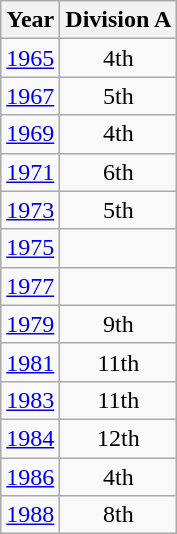<table class="wikitable" style="text-align:center">
<tr>
<th>Year</th>
<th>Division A</th>
</tr>
<tr>
<td><a href='#'>1965</a></td>
<td>4th</td>
</tr>
<tr>
<td><a href='#'>1967</a></td>
<td>5th</td>
</tr>
<tr>
<td><a href='#'>1969</a></td>
<td>4th</td>
</tr>
<tr>
<td><a href='#'>1971</a></td>
<td>6th</td>
</tr>
<tr>
<td><a href='#'>1973</a></td>
<td>5th</td>
</tr>
<tr>
<td><a href='#'>1975</a></td>
<td></td>
</tr>
<tr>
<td><a href='#'>1977</a></td>
<td></td>
</tr>
<tr>
<td><a href='#'>1979</a></td>
<td>9th</td>
</tr>
<tr>
<td><a href='#'>1981</a></td>
<td>11th</td>
</tr>
<tr>
<td><a href='#'>1983</a></td>
<td>11th</td>
</tr>
<tr>
<td><a href='#'>1984</a></td>
<td>12th</td>
</tr>
<tr>
<td><a href='#'>1986</a></td>
<td>4th</td>
</tr>
<tr>
<td><a href='#'>1988</a></td>
<td>8th</td>
</tr>
</table>
